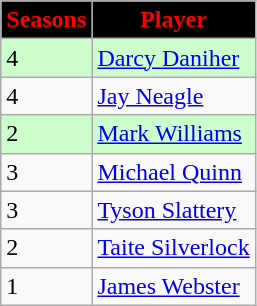<table class="wikitable">
<tr>
<th style="background:#000000; color:red; text-align:center;">Seasons</th>
<th style="background:#000000; color:red; text-align:center;">Player</th>
</tr>
<tr style="background:#cfc;">
<td>4</td>
<td><a href='#'>Darcy Daniher</a></td>
</tr>
<tr>
<td>4</td>
<td><a href='#'>Jay Neagle</a></td>
</tr>
<tr style="background:#cfc;">
<td>2</td>
<td><a href='#'>Mark Williams</a></td>
</tr>
<tr>
<td>3</td>
<td><a href='#'>Michael Quinn</a></td>
</tr>
<tr>
<td>3</td>
<td><a href='#'>Tyson Slattery</a></td>
</tr>
<tr>
<td>2</td>
<td><a href='#'>Taite Silverlock</a></td>
</tr>
<tr>
<td>1</td>
<td><a href='#'>James Webster</a></td>
</tr>
</table>
